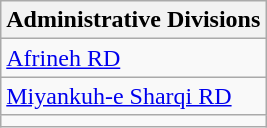<table class="wikitable">
<tr>
<th>Administrative Divisions</th>
</tr>
<tr>
<td><a href='#'>Afrineh RD</a></td>
</tr>
<tr>
<td><a href='#'>Miyankuh-e Sharqi RD</a></td>
</tr>
<tr>
<td colspan=1></td>
</tr>
</table>
